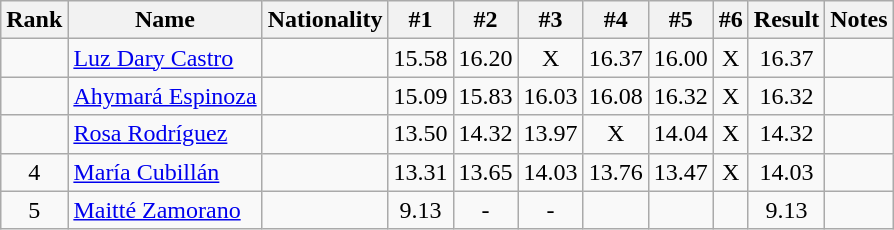<table class="wikitable sortable" style="text-align:center">
<tr>
<th>Rank</th>
<th>Name</th>
<th>Nationality</th>
<th>#1</th>
<th>#2</th>
<th>#3</th>
<th>#4</th>
<th>#5</th>
<th>#6</th>
<th>Result</th>
<th>Notes</th>
</tr>
<tr>
<td></td>
<td align=left><a href='#'>Luz Dary Castro</a></td>
<td align=left></td>
<td>15.58</td>
<td>16.20</td>
<td>X</td>
<td>16.37</td>
<td>16.00</td>
<td>X</td>
<td>16.37</td>
<td></td>
</tr>
<tr>
<td></td>
<td align=left><a href='#'>Ahymará Espinoza</a></td>
<td align=left></td>
<td>15.09</td>
<td>15.83</td>
<td>16.03</td>
<td>16.08</td>
<td>16.32</td>
<td>X</td>
<td>16.32</td>
<td></td>
</tr>
<tr>
<td></td>
<td align=left><a href='#'>Rosa Rodríguez</a></td>
<td align=left></td>
<td>13.50</td>
<td>14.32</td>
<td>13.97</td>
<td>X</td>
<td>14.04</td>
<td>X</td>
<td>14.32</td>
<td></td>
</tr>
<tr>
<td>4</td>
<td align=left><a href='#'>María Cubillán</a></td>
<td align=left></td>
<td>13.31</td>
<td>13.65</td>
<td>14.03</td>
<td>13.76</td>
<td>13.47</td>
<td>X</td>
<td>14.03</td>
<td></td>
</tr>
<tr>
<td>5</td>
<td align=left><a href='#'>Maitté Zamorano</a></td>
<td align=left></td>
<td>9.13</td>
<td>-</td>
<td>-</td>
<td></td>
<td></td>
<td></td>
<td>9.13</td>
<td></td>
</tr>
</table>
